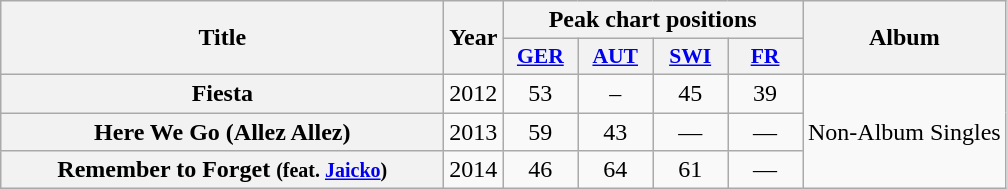<table class="wikitable plainrowheaders" style="text-align:center;">
<tr>
<th scope="col" rowspan="2" style="width:18em;">Title</th>
<th scope="col" rowspan="2">Year</th>
<th scope="col" colspan="4">Peak chart positions</th>
<th scope="col" rowspan="2">Album</th>
</tr>
<tr>
<th style="width:3em;font-size:90%;"><a href='#'>GER</a><br></th>
<th style="width:3em;font-size:90%;"><a href='#'>AUT</a><br></th>
<th style="width:3em;font-size:90%;"><a href='#'>SWI</a><br></th>
<th style="width:3em;font-size:90%;"><a href='#'>FR</a><br></th>
</tr>
<tr>
<th scope="row">Fiesta</th>
<td>2012</td>
<td>53</td>
<td>–</td>
<td>45</td>
<td>39</td>
<td rowspan="3">Non-Album Singles</td>
</tr>
<tr>
<th scope="row">Here We Go (Allez Allez)</th>
<td>2013</td>
<td>59</td>
<td>43</td>
<td>—</td>
<td>—</td>
</tr>
<tr>
<th scope="row">Remember to Forget <small>(feat. <a href='#'>Jaicko</a>)</small></th>
<td>2014</td>
<td>46</td>
<td>64</td>
<td>61</td>
<td>—</td>
</tr>
</table>
